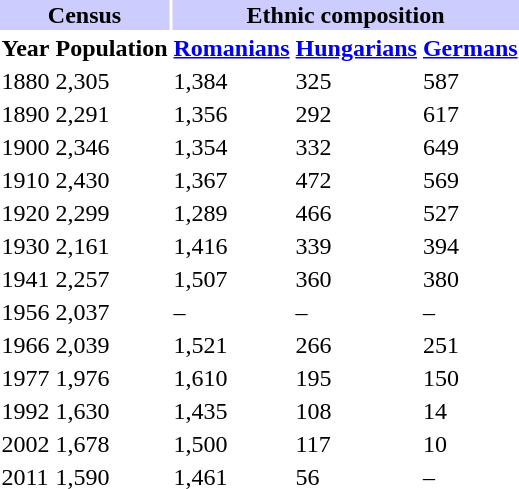<table class="toccolours">
<tr>
<th align="center" colspan="2" style="background:#ccccff;">Census</th>
<th align="center" colspan="3" style="background:#ccccff;">Ethnic composition</th>
</tr>
<tr>
<th>Year</th>
<th>Population</th>
<th><a href='#'>Romanians</a></th>
<th><a href='#'>Hungarians</a></th>
<th><a href='#'>Germans</a></th>
</tr>
<tr>
<td>1880</td>
<td>2,305</td>
<td>1,384</td>
<td>325</td>
<td>587</td>
</tr>
<tr>
<td>1890</td>
<td>2,291</td>
<td>1,356</td>
<td>292</td>
<td>617</td>
</tr>
<tr>
<td>1900</td>
<td>2,346</td>
<td>1,354</td>
<td>332</td>
<td>649</td>
</tr>
<tr>
<td>1910</td>
<td>2,430</td>
<td>1,367</td>
<td>472</td>
<td>569</td>
</tr>
<tr>
<td>1920</td>
<td>2,299</td>
<td>1,289</td>
<td>466</td>
<td>527</td>
</tr>
<tr>
<td>1930</td>
<td>2,161</td>
<td>1,416</td>
<td>339</td>
<td>394</td>
</tr>
<tr>
<td>1941</td>
<td>2,257</td>
<td>1,507</td>
<td>360</td>
<td>380</td>
</tr>
<tr>
<td>1956</td>
<td>2,037</td>
<td>–</td>
<td>–</td>
<td>–</td>
</tr>
<tr>
<td>1966</td>
<td>2,039</td>
<td>1,521</td>
<td>266</td>
<td>251</td>
</tr>
<tr>
<td>1977</td>
<td>1,976</td>
<td>1,610</td>
<td>195</td>
<td>150</td>
</tr>
<tr>
<td>1992</td>
<td>1,630</td>
<td>1,435</td>
<td>108</td>
<td>14</td>
</tr>
<tr>
<td>2002</td>
<td>1,678</td>
<td>1,500</td>
<td>117</td>
<td>10</td>
</tr>
<tr>
<td>2011</td>
<td>1,590</td>
<td>1,461</td>
<td>56</td>
<td>–</td>
</tr>
</table>
